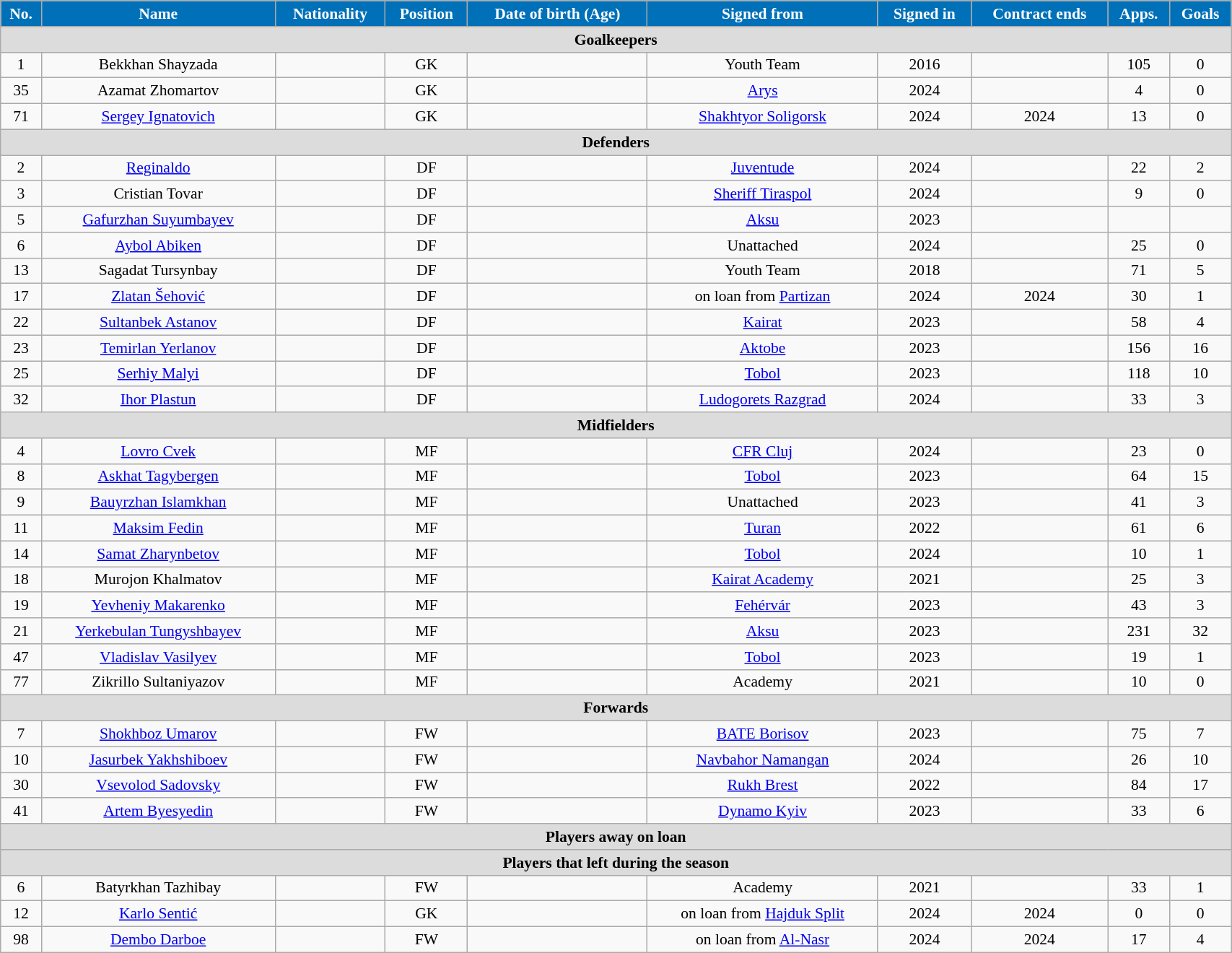<table class="wikitable"  style="text-align:center; font-size:90%; width:90%;">
<tr>
<th style="background:#0070B8; color:#FFFFFF; text-align:center;">No.</th>
<th style="background:#0070B8; color:#FFFFFF; text-align:center;">Name</th>
<th style="background:#0070B8; color:#FFFFFF; text-align:center;">Nationality</th>
<th style="background:#0070B8; color:#FFFFFF; text-align:center;">Position</th>
<th style="background:#0070B8; color:#FFFFFF; text-align:center;">Date of birth (Age)</th>
<th style="background:#0070B8; color:#FFFFFF; text-align:center;">Signed from</th>
<th style="background:#0070B8; color:#FFFFFF; text-align:center;">Signed in</th>
<th style="background:#0070B8; color:#FFFFFF; text-align:center;">Contract ends</th>
<th style="background:#0070B8; color:#FFFFFF; text-align:center;">Apps.</th>
<th style="background:#0070B8; color:#FFFFFF; text-align:center;">Goals</th>
</tr>
<tr>
<th colspan="11"  style="background:#dcdcdc; text-align:center;">Goalkeepers</th>
</tr>
<tr>
<td>1</td>
<td>Bekkhan Shayzada</td>
<td></td>
<td>GK</td>
<td></td>
<td>Youth Team</td>
<td>2016</td>
<td></td>
<td>105</td>
<td>0</td>
</tr>
<tr>
<td>35</td>
<td>Azamat Zhomartov</td>
<td></td>
<td>GK</td>
<td></td>
<td><a href='#'>Arys</a></td>
<td>2024</td>
<td></td>
<td>4</td>
<td>0</td>
</tr>
<tr>
<td>71</td>
<td><a href='#'>Sergey Ignatovich</a></td>
<td></td>
<td>GK</td>
<td></td>
<td><a href='#'>Shakhtyor Soligorsk</a></td>
<td>2024</td>
<td>2024</td>
<td>13</td>
<td>0</td>
</tr>
<tr>
<th colspan="11"  style="background:#dcdcdc; text-align:center;">Defenders</th>
</tr>
<tr>
<td>2</td>
<td><a href='#'>Reginaldo</a></td>
<td></td>
<td>DF</td>
<td></td>
<td><a href='#'>Juventude</a></td>
<td>2024</td>
<td></td>
<td>22</td>
<td>2</td>
</tr>
<tr>
<td>3</td>
<td>Cristian Tovar</td>
<td></td>
<td>DF</td>
<td></td>
<td><a href='#'>Sheriff Tiraspol</a></td>
<td>2024</td>
<td></td>
<td>9</td>
<td>0</td>
</tr>
<tr>
<td>5</td>
<td><a href='#'>Gafurzhan Suyumbayev</a></td>
<td></td>
<td>DF</td>
<td></td>
<td><a href='#'>Aksu</a></td>
<td>2023</td>
<td></td>
<td></td>
<td></td>
</tr>
<tr>
<td>6</td>
<td><a href='#'>Aybol Abiken</a></td>
<td></td>
<td>DF</td>
<td></td>
<td>Unattached</td>
<td>2024</td>
<td></td>
<td>25</td>
<td>0</td>
</tr>
<tr>
<td>13</td>
<td>Sagadat Tursynbay</td>
<td></td>
<td>DF</td>
<td></td>
<td>Youth Team</td>
<td>2018</td>
<td></td>
<td>71</td>
<td>5</td>
</tr>
<tr>
<td>17</td>
<td><a href='#'>Zlatan Šehović</a></td>
<td></td>
<td>DF</td>
<td></td>
<td>on loan from <a href='#'>Partizan</a></td>
<td>2024</td>
<td>2024</td>
<td>30</td>
<td>1</td>
</tr>
<tr>
<td>22</td>
<td><a href='#'>Sultanbek Astanov</a></td>
<td></td>
<td>DF</td>
<td></td>
<td><a href='#'>Kairat</a></td>
<td>2023</td>
<td></td>
<td>58</td>
<td>4</td>
</tr>
<tr>
<td>23</td>
<td><a href='#'>Temirlan Yerlanov</a></td>
<td></td>
<td>DF</td>
<td></td>
<td><a href='#'>Aktobe</a></td>
<td>2023</td>
<td></td>
<td>156</td>
<td>16</td>
</tr>
<tr>
<td>25</td>
<td><a href='#'>Serhiy Malyi</a></td>
<td></td>
<td>DF</td>
<td></td>
<td><a href='#'>Tobol</a></td>
<td>2023</td>
<td></td>
<td>118</td>
<td>10</td>
</tr>
<tr>
<td>32</td>
<td><a href='#'>Ihor Plastun</a></td>
<td></td>
<td>DF</td>
<td></td>
<td><a href='#'>Ludogorets Razgrad</a></td>
<td>2024</td>
<td></td>
<td>33</td>
<td>3</td>
</tr>
<tr>
<th colspan="11"  style="background:#dcdcdc; text-align:center;">Midfielders</th>
</tr>
<tr>
<td>4</td>
<td><a href='#'>Lovro Cvek</a></td>
<td></td>
<td>MF</td>
<td></td>
<td><a href='#'>CFR Cluj</a></td>
<td>2024</td>
<td></td>
<td>23</td>
<td>0</td>
</tr>
<tr>
<td>8</td>
<td><a href='#'>Askhat Tagybergen</a></td>
<td></td>
<td>MF</td>
<td></td>
<td><a href='#'>Tobol</a></td>
<td>2023</td>
<td></td>
<td>64</td>
<td>15</td>
</tr>
<tr>
<td>9</td>
<td><a href='#'>Bauyrzhan Islamkhan</a></td>
<td></td>
<td>MF</td>
<td></td>
<td>Unattached</td>
<td>2023</td>
<td></td>
<td>41</td>
<td>3</td>
</tr>
<tr>
<td>11</td>
<td><a href='#'>Maksim Fedin</a></td>
<td></td>
<td>MF</td>
<td></td>
<td><a href='#'>Turan</a></td>
<td>2022</td>
<td></td>
<td>61</td>
<td>6</td>
</tr>
<tr>
<td>14</td>
<td><a href='#'>Samat Zharynbetov</a></td>
<td></td>
<td>MF</td>
<td></td>
<td><a href='#'>Tobol</a></td>
<td>2024</td>
<td></td>
<td>10</td>
<td>1</td>
</tr>
<tr>
<td>18</td>
<td>Murojon Khalmatov</td>
<td></td>
<td>MF</td>
<td></td>
<td><a href='#'>Kairat Academy</a></td>
<td>2021</td>
<td></td>
<td>25</td>
<td>3</td>
</tr>
<tr>
<td>19</td>
<td><a href='#'>Yevheniy Makarenko</a></td>
<td></td>
<td>MF</td>
<td></td>
<td><a href='#'>Fehérvár</a></td>
<td>2023</td>
<td></td>
<td>43</td>
<td>3</td>
</tr>
<tr>
<td>21</td>
<td><a href='#'>Yerkebulan Tungyshbayev</a></td>
<td></td>
<td>MF</td>
<td></td>
<td><a href='#'>Aksu</a></td>
<td>2023</td>
<td></td>
<td>231</td>
<td>32</td>
</tr>
<tr>
<td>47</td>
<td><a href='#'>Vladislav Vasilyev</a></td>
<td></td>
<td>MF</td>
<td></td>
<td><a href='#'>Tobol</a></td>
<td>2023</td>
<td></td>
<td>19</td>
<td>1</td>
</tr>
<tr>
<td>77</td>
<td>Zikrillo Sultaniyazov</td>
<td></td>
<td>MF</td>
<td></td>
<td>Academy</td>
<td>2021</td>
<td></td>
<td>10</td>
<td>0</td>
</tr>
<tr>
<th colspan="11"  style="background:#dcdcdc; text-align:center;">Forwards</th>
</tr>
<tr>
<td>7</td>
<td><a href='#'>Shokhboz Umarov</a></td>
<td></td>
<td>FW</td>
<td></td>
<td><a href='#'>BATE Borisov</a></td>
<td>2023</td>
<td></td>
<td>75</td>
<td>7</td>
</tr>
<tr>
<td>10</td>
<td><a href='#'>Jasurbek Yakhshiboev</a></td>
<td></td>
<td>FW</td>
<td></td>
<td><a href='#'>Navbahor Namangan</a></td>
<td>2024</td>
<td></td>
<td>26</td>
<td>10</td>
</tr>
<tr>
<td>30</td>
<td><a href='#'>Vsevolod Sadovsky</a></td>
<td></td>
<td>FW</td>
<td></td>
<td><a href='#'>Rukh Brest</a></td>
<td>2022</td>
<td></td>
<td>84</td>
<td>17</td>
</tr>
<tr>
<td>41</td>
<td><a href='#'>Artem Byesyedin</a></td>
<td></td>
<td>FW</td>
<td></td>
<td><a href='#'>Dynamo Kyiv</a></td>
<td>2023</td>
<td></td>
<td>33</td>
<td>6</td>
</tr>
<tr>
<th colspan="11"  style="background:#dcdcdc; text-align:center;">Players away on loan</th>
</tr>
<tr>
<th colspan="11"  style="background:#dcdcdc; text-align:center;">Players that left during the season</th>
</tr>
<tr>
<td>6</td>
<td>Batyrkhan Tazhibay</td>
<td></td>
<td>FW</td>
<td></td>
<td>Academy</td>
<td>2021</td>
<td></td>
<td>33</td>
<td>1</td>
</tr>
<tr>
<td>12</td>
<td><a href='#'>Karlo Sentić</a></td>
<td></td>
<td>GK</td>
<td></td>
<td>on loan from <a href='#'>Hajduk Split</a></td>
<td>2024</td>
<td>2024</td>
<td>0</td>
<td>0</td>
</tr>
<tr>
<td>98</td>
<td><a href='#'>Dembo Darboe</a></td>
<td></td>
<td>FW</td>
<td></td>
<td>on loan from <a href='#'>Al-Nasr</a></td>
<td>2024</td>
<td>2024</td>
<td>17</td>
<td>4</td>
</tr>
</table>
